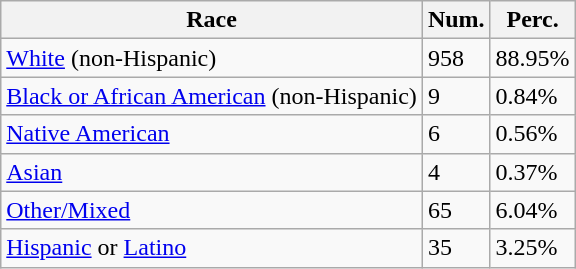<table class="wikitable">
<tr>
<th>Race</th>
<th>Num.</th>
<th>Perc.</th>
</tr>
<tr>
<td><a href='#'>White</a> (non-Hispanic)</td>
<td>958</td>
<td>88.95%</td>
</tr>
<tr>
<td><a href='#'>Black or African American</a> (non-Hispanic)</td>
<td>9</td>
<td>0.84%</td>
</tr>
<tr>
<td><a href='#'>Native American</a></td>
<td>6</td>
<td>0.56%</td>
</tr>
<tr>
<td><a href='#'>Asian</a></td>
<td>4</td>
<td>0.37%</td>
</tr>
<tr>
<td><a href='#'>Other/Mixed</a></td>
<td>65</td>
<td>6.04%</td>
</tr>
<tr>
<td><a href='#'>Hispanic</a> or <a href='#'>Latino</a></td>
<td>35</td>
<td>3.25%</td>
</tr>
</table>
